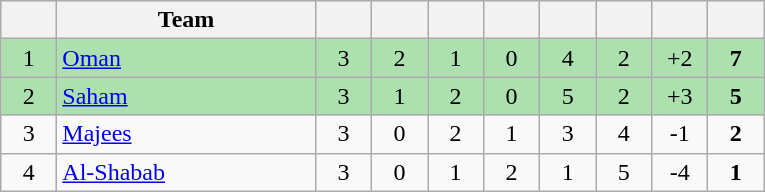<table class="wikitable" style="text-align: center;">
<tr>
<th width=30></th>
<th width=165>Team</th>
<th width=30></th>
<th width=30></th>
<th width=30></th>
<th width=30></th>
<th width=30></th>
<th width=30></th>
<th width=30></th>
<th width=30></th>
</tr>
<tr bgcolor=#ACE1AF>
<td>1</td>
<td align=left><a href='#'>Oman</a></td>
<td>3</td>
<td>2</td>
<td>1</td>
<td>0</td>
<td>4</td>
<td>2</td>
<td>+2</td>
<td><strong>7</strong></td>
</tr>
<tr bgcolor=#ACE1AF>
<td>2</td>
<td align=left><a href='#'>Saham</a></td>
<td>3</td>
<td>1</td>
<td>2</td>
<td>0</td>
<td>5</td>
<td>2</td>
<td>+3</td>
<td><strong>5</strong></td>
</tr>
<tr>
<td>3</td>
<td align=left><a href='#'>Majees</a></td>
<td>3</td>
<td>0</td>
<td>2</td>
<td>1</td>
<td>3</td>
<td>4</td>
<td>-1</td>
<td><strong>2</strong></td>
</tr>
<tr>
<td>4</td>
<td align=left><a href='#'>Al-Shabab</a></td>
<td>3</td>
<td>0</td>
<td>1</td>
<td>2</td>
<td>1</td>
<td>5</td>
<td>-4</td>
<td><strong>1</strong></td>
</tr>
</table>
